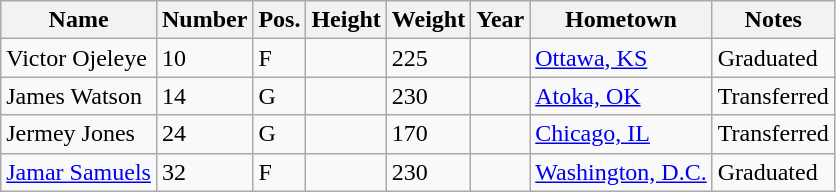<table class="wikitable sortable" border="1">
<tr>
<th>Name</th>
<th>Number</th>
<th>Pos.</th>
<th>Height</th>
<th>Weight</th>
<th>Year</th>
<th>Hometown</th>
<th class="unsortable">Notes</th>
</tr>
<tr>
<td>Victor Ojeleye</td>
<td>10</td>
<td>F</td>
<td></td>
<td>225</td>
<td></td>
<td><a href='#'>Ottawa, KS</a></td>
<td>Graduated</td>
</tr>
<tr>
<td>James Watson</td>
<td>14</td>
<td>G</td>
<td></td>
<td>230</td>
<td></td>
<td><a href='#'>Atoka, OK</a></td>
<td>Transferred</td>
</tr>
<tr>
<td>Jermey Jones</td>
<td>24</td>
<td>G</td>
<td></td>
<td>170</td>
<td></td>
<td><a href='#'>Chicago, IL</a></td>
<td>Transferred</td>
</tr>
<tr>
<td><a href='#'>Jamar Samuels</a></td>
<td>32</td>
<td>F</td>
<td></td>
<td>230</td>
<td></td>
<td><a href='#'>Washington, D.C.</a></td>
<td>Graduated</td>
</tr>
</table>
